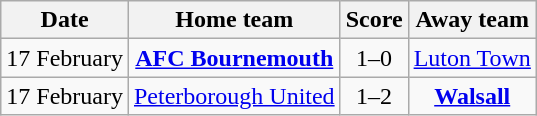<table class="wikitable" style="text-align: center">
<tr>
<th>Date</th>
<th>Home team</th>
<th>Score</th>
<th>Away team</th>
</tr>
<tr>
<td>17 February</td>
<td><strong><a href='#'>AFC Bournemouth</a></strong></td>
<td>1–0</td>
<td><a href='#'>Luton Town</a></td>
</tr>
<tr>
<td>17 February</td>
<td><a href='#'>Peterborough United</a></td>
<td>1–2</td>
<td><strong><a href='#'>Walsall</a></strong></td>
</tr>
</table>
